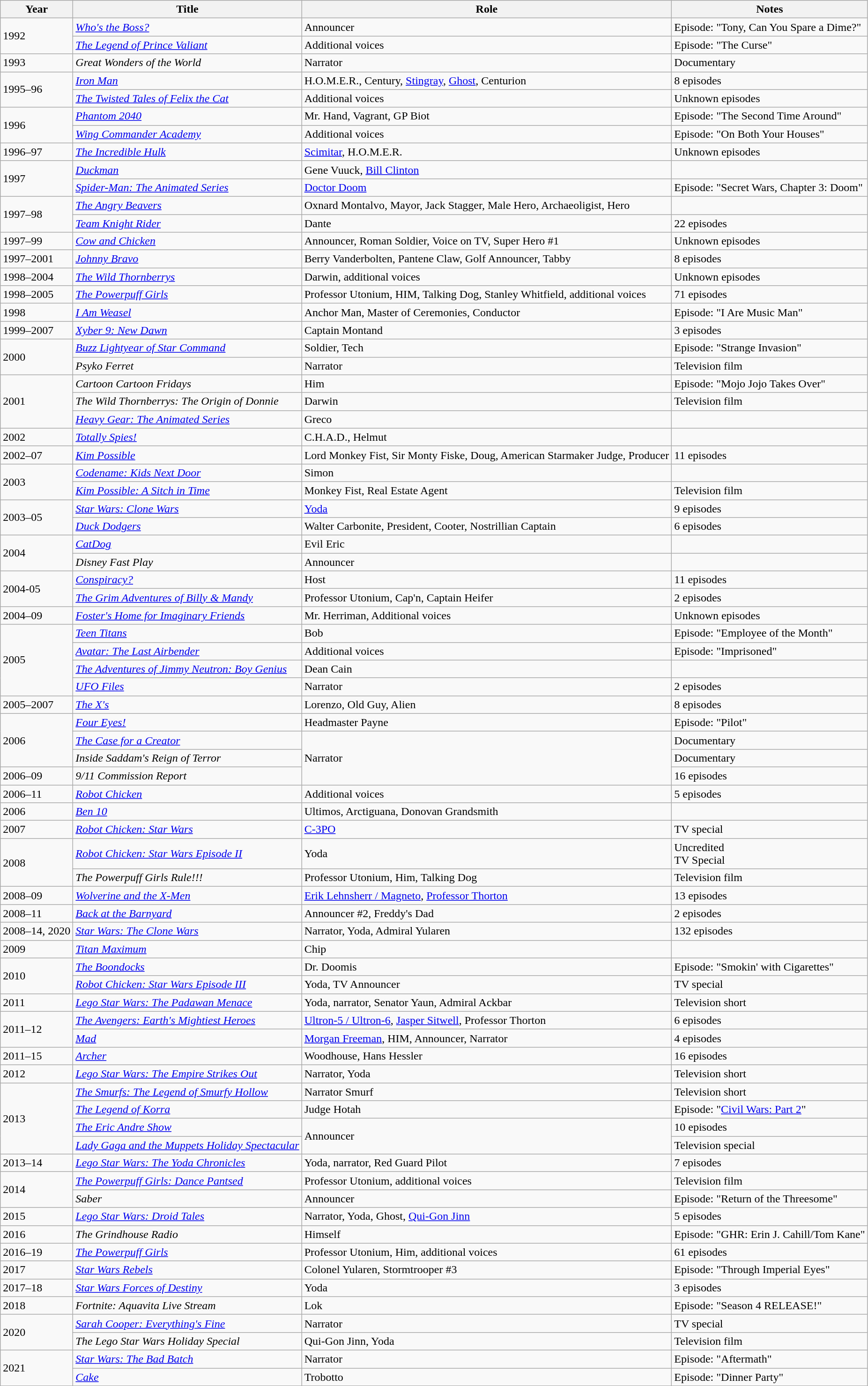<table class="wikitable sortable">
<tr>
<th>Year</th>
<th>Title</th>
<th>Role</th>
<th>Notes</th>
</tr>
<tr>
<td rowspan="2">1992</td>
<td><em><a href='#'>Who's the Boss?</a></em></td>
<td>Announcer</td>
<td>Episode: "Tony, Can You Spare a Dime?"</td>
</tr>
<tr>
<td><em><a href='#'>The Legend of Prince Valiant</a></em></td>
<td>Additional voices</td>
<td>Episode: "The Curse"</td>
</tr>
<tr>
<td>1993</td>
<td><em>Great Wonders of the World</em></td>
<td>Narrator</td>
<td>Documentary</td>
</tr>
<tr>
<td rowspan="2">1995–96</td>
<td><em><a href='#'>Iron Man</a></em></td>
<td>H.O.M.E.R., Century, <a href='#'>Stingray</a>, <a href='#'>Ghost</a>, Centurion</td>
<td>8 episodes</td>
</tr>
<tr>
<td><em><a href='#'>The Twisted Tales of Felix the Cat</a></em></td>
<td>Additional voices</td>
<td>Unknown episodes</td>
</tr>
<tr>
<td rowspan="2">1996</td>
<td><em><a href='#'>Phantom 2040</a></em></td>
<td>Mr. Hand, Vagrant, GP Biot</td>
<td>Episode: "The Second Time Around"</td>
</tr>
<tr>
<td><em><a href='#'>Wing Commander Academy</a></em></td>
<td>Additional voices</td>
<td>Episode: "On Both Your Houses"</td>
</tr>
<tr>
<td>1996–97</td>
<td><em><a href='#'>The Incredible Hulk</a></em></td>
<td><a href='#'>Scimitar</a>, H.O.M.E.R.</td>
<td>Unknown episodes</td>
</tr>
<tr>
<td rowspan="2">1997</td>
<td><em><a href='#'>Duckman</a></em></td>
<td>Gene Vuuck, <a href='#'>Bill Clinton</a></td>
<td></td>
</tr>
<tr>
<td><em><a href='#'>Spider-Man: The Animated Series</a></em></td>
<td><a href='#'>Doctor Doom</a></td>
<td>Episode: "Secret Wars, Chapter 3: Doom"</td>
</tr>
<tr>
<td rowspan="2">1997–98</td>
<td><em><a href='#'>The Angry Beavers</a></em></td>
<td>Oxnard Montalvo, Mayor, Jack Stagger, Male Hero, Archaeoligist, Hero</td>
<td></td>
</tr>
<tr>
<td><em><a href='#'>Team Knight Rider</a></em></td>
<td>Dante</td>
<td>22 episodes</td>
</tr>
<tr>
<td>1997–99</td>
<td><em><a href='#'>Cow and Chicken</a></em></td>
<td>Announcer, Roman Soldier, Voice on TV, Super Hero #1</td>
<td>Unknown episodes</td>
</tr>
<tr>
<td>1997–2001</td>
<td><em><a href='#'>Johnny Bravo</a></em></td>
<td>Berry Vanderbolten, Pantene Claw, Golf Announcer, Tabby</td>
<td>8 episodes</td>
</tr>
<tr>
<td>1998–2004</td>
<td><em><a href='#'>The Wild Thornberrys</a></em></td>
<td>Darwin, additional voices</td>
<td>Unknown episodes</td>
</tr>
<tr>
<td>1998–2005</td>
<td><em><a href='#'>The Powerpuff Girls</a></em></td>
<td>Professor Utonium, HIM, Talking Dog, Stanley Whitfield, additional voices</td>
<td>71 episodes</td>
</tr>
<tr>
<td>1998</td>
<td><em><a href='#'>I Am Weasel</a></em></td>
<td>Anchor Man, Master of Ceremonies, Conductor</td>
<td>Episode: "I Are Music Man"</td>
</tr>
<tr>
<td>1999–2007</td>
<td><em><a href='#'>Xyber 9: New Dawn</a></em></td>
<td>Captain Montand</td>
<td>3 episodes</td>
</tr>
<tr>
<td rowspan="2">2000</td>
<td><em><a href='#'>Buzz Lightyear of Star Command</a></em></td>
<td>Soldier, Tech</td>
<td>Episode: "Strange Invasion"</td>
</tr>
<tr>
<td><em>Psyko Ferret</em></td>
<td>Narrator</td>
<td>Television film</td>
</tr>
<tr>
<td rowspan="3">2001</td>
<td><em>Cartoon Cartoon Fridays</em></td>
<td>Him</td>
<td>Episode: "Mojo Jojo Takes Over"</td>
</tr>
<tr>
<td><em>The Wild Thornberrys: The Origin of Donnie</em></td>
<td>Darwin</td>
<td>Television film</td>
</tr>
<tr>
<td><em><a href='#'>Heavy Gear: The Animated Series</a></em></td>
<td>Greco</td>
<td></td>
</tr>
<tr>
<td>2002</td>
<td><em><a href='#'>Totally Spies!</a></em></td>
<td>C.H.A.D., Helmut</td>
<td></td>
</tr>
<tr>
<td>2002–07</td>
<td><em><a href='#'>Kim Possible</a></em></td>
<td>Lord Monkey Fist, Sir Monty Fiske, Doug, American Starmaker Judge, Producer</td>
<td>11 episodes</td>
</tr>
<tr>
<td rowspan="2">2003</td>
<td><em><a href='#'>Codename: Kids Next Door</a></em></td>
<td>Simon</td>
<td></td>
</tr>
<tr>
<td><em><a href='#'>Kim Possible: A Sitch in Time</a></em></td>
<td>Monkey Fist, Real Estate Agent</td>
<td>Television film</td>
</tr>
<tr>
<td rowspan="2">2003–05</td>
<td><em><a href='#'>Star Wars: Clone Wars</a></em></td>
<td><a href='#'>Yoda</a></td>
<td>9 episodes</td>
</tr>
<tr>
<td><em><a href='#'>Duck Dodgers</a></em></td>
<td>Walter Carbonite, President, Cooter, Nostrillian Captain</td>
<td>6 episodes</td>
</tr>
<tr>
<td rowspan="2">2004</td>
<td><em><a href='#'>CatDog</a></em></td>
<td>Evil Eric</td>
<td></td>
</tr>
<tr>
<td><em>Disney Fast Play</em></td>
<td>Announcer</td>
<td></td>
</tr>
<tr>
<td rowspan="2">2004-05</td>
<td><em><a href='#'>Conspiracy?</a> </em></td>
<td>Host</td>
<td>11 episodes</td>
</tr>
<tr>
<td><em><a href='#'>The Grim Adventures of Billy & Mandy</a></em></td>
<td>Professor Utonium, Cap'n, Captain Heifer</td>
<td>2 episodes</td>
</tr>
<tr>
<td>2004–09</td>
<td><em><a href='#'>Foster's Home for Imaginary Friends</a></em></td>
<td>Mr. Herriman, Additional voices</td>
<td>Unknown episodes</td>
</tr>
<tr>
<td rowspan="4">2005</td>
<td><em><a href='#'>Teen Titans</a></em></td>
<td>Bob</td>
<td>Episode: "Employee of the Month"</td>
</tr>
<tr>
<td><em><a href='#'>Avatar: The Last Airbender</a></em></td>
<td>Additional voices</td>
<td>Episode: "Imprisoned"</td>
</tr>
<tr>
<td><em><a href='#'>The Adventures of Jimmy Neutron: Boy Genius</a></em></td>
<td>Dean Cain</td>
<td></td>
</tr>
<tr>
<td><em><a href='#'>UFO Files</a></em></td>
<td>Narrator</td>
<td>2 episodes</td>
</tr>
<tr>
<td>2005–2007</td>
<td><em><a href='#'>The X's</a></em></td>
<td>Lorenzo, Old Guy, Alien</td>
<td>8 episodes</td>
</tr>
<tr>
<td rowspan="3">2006</td>
<td><em><a href='#'>Four Eyes!</a></em></td>
<td>Headmaster Payne</td>
<td>Episode: "Pilot"</td>
</tr>
<tr>
<td><em><a href='#'>The Case for a Creator</a></em></td>
<td rowspan="3">Narrator</td>
<td>Documentary</td>
</tr>
<tr>
<td><em>Inside Saddam's Reign of Terror</em></td>
<td>Documentary</td>
</tr>
<tr>
<td>2006–09</td>
<td><em>9/11 Commission Report</em></td>
<td>16 episodes</td>
</tr>
<tr>
<td>2006–11</td>
<td><em><a href='#'>Robot Chicken</a></em></td>
<td>Additional voices</td>
<td>5 episodes</td>
</tr>
<tr>
<td>2006</td>
<td><em><a href='#'>Ben 10</a></em></td>
<td>Ultimos, Arctiguana, Donovan Grandsmith</td>
<td></td>
</tr>
<tr>
<td>2007</td>
<td><em><a href='#'>Robot Chicken: Star Wars</a></em></td>
<td><a href='#'>C-3PO</a></td>
<td>TV special</td>
</tr>
<tr>
<td rowspan="2">2008</td>
<td><em><a href='#'>Robot Chicken: Star Wars Episode II</a></em></td>
<td>Yoda</td>
<td>Uncredited<br>TV Special</td>
</tr>
<tr>
<td><em>The Powerpuff Girls Rule!!!</em></td>
<td>Professor Utonium, Him, Talking Dog</td>
<td>Television film</td>
</tr>
<tr>
<td>2008–09</td>
<td><em><a href='#'>Wolverine and the X-Men</a></em></td>
<td><a href='#'>Erik Lehnsherr / Magneto</a>, <a href='#'>Professor Thorton</a></td>
<td>13 episodes</td>
</tr>
<tr>
<td>2008–11</td>
<td><em><a href='#'>Back at the Barnyard</a></em></td>
<td>Announcer #2, Freddy's Dad</td>
<td>2 episodes</td>
</tr>
<tr>
<td>2008–14, 2020</td>
<td><em><a href='#'>Star Wars: The Clone Wars</a></em></td>
<td>Narrator, Yoda, Admiral Yularen</td>
<td>132 episodes</td>
</tr>
<tr>
<td>2009</td>
<td><em><a href='#'>Titan Maximum</a></em></td>
<td>Chip</td>
<td></td>
</tr>
<tr>
<td rowspan="2">2010</td>
<td><em><a href='#'>The Boondocks</a></em></td>
<td>Dr. Doomis</td>
<td>Episode: "Smokin' with Cigarettes"</td>
</tr>
<tr>
<td><em><a href='#'>Robot Chicken: Star Wars Episode III</a></em></td>
<td>Yoda, TV Announcer</td>
<td>TV special</td>
</tr>
<tr>
<td>2011</td>
<td><em><a href='#'>Lego Star Wars: The Padawan Menace</a></em></td>
<td>Yoda, narrator, Senator Yaun, Admiral Ackbar</td>
<td>Television short</td>
</tr>
<tr>
<td rowspan="2">2011–12</td>
<td><em><a href='#'>The Avengers: Earth's Mightiest Heroes</a></em></td>
<td><a href='#'>Ultron-5 / Ultron-6</a>, <a href='#'>Jasper Sitwell</a>, Professor Thorton</td>
<td>6 episodes</td>
</tr>
<tr>
<td><em><a href='#'>Mad</a></em></td>
<td><a href='#'>Morgan Freeman</a>, HIM, Announcer, Narrator</td>
<td>4 episodes</td>
</tr>
<tr>
<td>2011–15</td>
<td><em><a href='#'>Archer</a></em></td>
<td>Woodhouse, Hans Hessler</td>
<td>16 episodes</td>
</tr>
<tr>
<td>2012</td>
<td><em><a href='#'>Lego Star Wars: The Empire Strikes Out</a></em></td>
<td>Narrator, Yoda</td>
<td>Television short</td>
</tr>
<tr>
<td rowspan="4">2013</td>
<td><em><a href='#'>The Smurfs: The Legend of Smurfy Hollow</a></em></td>
<td>Narrator Smurf</td>
<td>Television short</td>
</tr>
<tr>
<td><em><a href='#'>The Legend of Korra</a></em></td>
<td>Judge Hotah</td>
<td>Episode: "<a href='#'>Civil Wars: Part 2</a>"</td>
</tr>
<tr>
<td><em><a href='#'>The Eric Andre Show</a></em></td>
<td rowspan="2">Announcer</td>
<td>10 episodes</td>
</tr>
<tr>
<td><em><a href='#'>Lady Gaga and the Muppets Holiday Spectacular</a></em></td>
<td>Television special</td>
</tr>
<tr>
<td>2013–14</td>
<td><em><a href='#'>Lego Star Wars: The Yoda Chronicles</a></em></td>
<td>Yoda, narrator, Red Guard Pilot</td>
<td>7 episodes</td>
</tr>
<tr>
<td rowspan="2">2014</td>
<td><em><a href='#'>The Powerpuff Girls: Dance Pantsed</a></em></td>
<td>Professor Utonium, additional voices</td>
<td>Television film</td>
</tr>
<tr>
<td><em>Saber</em></td>
<td>Announcer</td>
<td>Episode: "Return of the Threesome"</td>
</tr>
<tr>
<td>2015</td>
<td><em><a href='#'>Lego Star Wars: Droid Tales</a></em></td>
<td>Narrator, Yoda, Ghost, <a href='#'>Qui-Gon Jinn</a></td>
<td>5 episodes</td>
</tr>
<tr>
<td>2016</td>
<td><em>The Grindhouse Radio</em></td>
<td>Himself</td>
<td>Episode: "GHR: Erin J. Cahill/Tom Kane"</td>
</tr>
<tr>
<td>2016–19</td>
<td><em><a href='#'>The Powerpuff Girls</a></em></td>
<td>Professor Utonium, Him, additional voices</td>
<td>61 episodes</td>
</tr>
<tr>
<td>2017</td>
<td><em><a href='#'>Star Wars Rebels</a></em></td>
<td>Colonel Yularen, Stormtrooper #3</td>
<td>Episode: "Through Imperial Eyes"</td>
</tr>
<tr>
<td>2017–18</td>
<td><em><a href='#'>Star Wars Forces of Destiny</a></em></td>
<td>Yoda</td>
<td>3 episodes</td>
</tr>
<tr>
<td>2018</td>
<td><em>Fortnite: Aquavita Live Stream</em></td>
<td>Lok</td>
<td>Episode: "Season 4 RELEASE!"</td>
</tr>
<tr>
<td rowspan="2">2020</td>
<td><em><a href='#'>Sarah Cooper: Everything's Fine</a></em></td>
<td>Narrator</td>
<td>TV special</td>
</tr>
<tr>
<td><em>The Lego Star Wars Holiday Special</em></td>
<td>Qui-Gon Jinn, Yoda</td>
<td>Television film</td>
</tr>
<tr>
<td rowspan="2">2021</td>
<td><em><a href='#'>Star Wars: The Bad Batch</a></em></td>
<td>Narrator</td>
<td>Episode: "Aftermath"</td>
</tr>
<tr>
<td><em><a href='#'>Cake</a></em></td>
<td>Trobotto</td>
<td>Episode: "Dinner Party"</td>
</tr>
</table>
